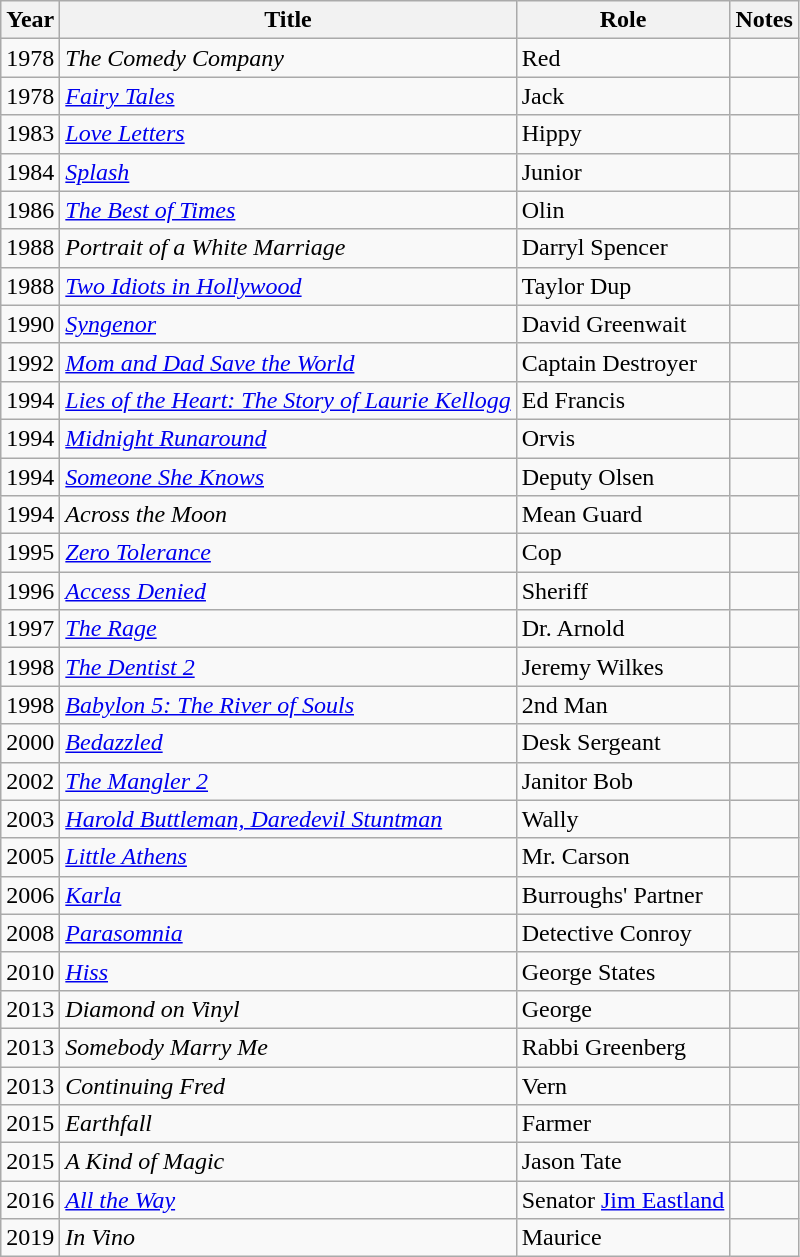<table class="wikitable sortable">
<tr>
<th>Year</th>
<th>Title</th>
<th>Role</th>
<th>Notes</th>
</tr>
<tr>
<td>1978</td>
<td><em>The Comedy Company</em></td>
<td>Red</td>
<td></td>
</tr>
<tr>
<td>1978</td>
<td><em><a href='#'>Fairy Tales</a></em></td>
<td>Jack</td>
<td></td>
</tr>
<tr>
<td>1983</td>
<td><em><a href='#'>Love Letters</a></em></td>
<td>Hippy</td>
<td></td>
</tr>
<tr>
<td>1984</td>
<td><em><a href='#'>Splash</a></em></td>
<td>Junior</td>
<td></td>
</tr>
<tr>
<td>1986</td>
<td><em><a href='#'>The Best of Times</a></em></td>
<td>Olin</td>
<td></td>
</tr>
<tr>
<td>1988</td>
<td><em>Portrait of a White Marriage</em></td>
<td>Darryl Spencer</td>
<td></td>
</tr>
<tr>
<td>1988</td>
<td><em><a href='#'>Two Idiots in Hollywood</a></em></td>
<td>Taylor Dup</td>
<td></td>
</tr>
<tr>
<td>1990</td>
<td><em><a href='#'>Syngenor</a></em></td>
<td>David Greenwait</td>
<td></td>
</tr>
<tr>
<td>1992</td>
<td><em><a href='#'>Mom and Dad Save the World</a></em></td>
<td>Captain Destroyer</td>
<td></td>
</tr>
<tr>
<td>1994</td>
<td><em><a href='#'>Lies of the Heart: The Story of Laurie Kellogg</a></em></td>
<td>Ed Francis</td>
<td></td>
</tr>
<tr>
<td>1994</td>
<td><em><a href='#'>Midnight Runaround</a></em></td>
<td>Orvis</td>
<td></td>
</tr>
<tr>
<td>1994</td>
<td><em><a href='#'>Someone She Knows</a></em></td>
<td>Deputy Olsen</td>
<td></td>
</tr>
<tr>
<td>1994</td>
<td><em>Across the Moon</em></td>
<td>Mean Guard</td>
<td></td>
</tr>
<tr>
<td>1995</td>
<td><em><a href='#'>Zero Tolerance</a></em></td>
<td>Cop</td>
<td></td>
</tr>
<tr>
<td>1996</td>
<td><em><a href='#'>Access Denied</a></em></td>
<td>Sheriff</td>
<td></td>
</tr>
<tr>
<td>1997</td>
<td><em><a href='#'>The Rage</a></em></td>
<td>Dr. Arnold</td>
<td></td>
</tr>
<tr>
<td>1998</td>
<td><em><a href='#'>The Dentist 2</a></em></td>
<td>Jeremy Wilkes</td>
<td></td>
</tr>
<tr>
<td>1998</td>
<td><em><a href='#'>Babylon 5: The River of Souls</a></em></td>
<td>2nd Man</td>
<td></td>
</tr>
<tr>
<td>2000</td>
<td><em><a href='#'>Bedazzled</a></em></td>
<td>Desk Sergeant</td>
<td></td>
</tr>
<tr>
<td>2002</td>
<td><em><a href='#'>The Mangler 2</a></em></td>
<td>Janitor Bob</td>
<td></td>
</tr>
<tr>
<td>2003</td>
<td><em><a href='#'>Harold Buttleman, Daredevil Stuntman</a></em></td>
<td>Wally</td>
<td></td>
</tr>
<tr>
<td>2005</td>
<td><em><a href='#'>Little Athens</a></em></td>
<td>Mr. Carson</td>
<td></td>
</tr>
<tr>
<td>2006</td>
<td><em><a href='#'>Karla</a></em></td>
<td>Burroughs' Partner</td>
<td></td>
</tr>
<tr>
<td>2008</td>
<td><em><a href='#'>Parasomnia</a></em></td>
<td>Detective Conroy</td>
<td></td>
</tr>
<tr>
<td>2010</td>
<td><em><a href='#'>Hiss</a></em></td>
<td>George States</td>
<td></td>
</tr>
<tr>
<td>2013</td>
<td><em>Diamond on Vinyl</em></td>
<td>George</td>
<td></td>
</tr>
<tr>
<td>2013</td>
<td><em>Somebody Marry Me</em></td>
<td>Rabbi Greenberg</td>
<td></td>
</tr>
<tr>
<td>2013</td>
<td><em>Continuing Fred</em></td>
<td>Vern</td>
<td></td>
</tr>
<tr>
<td>2015</td>
<td><em>Earthfall</em></td>
<td>Farmer</td>
<td></td>
</tr>
<tr>
<td>2015</td>
<td><em>A Kind of Magic</em></td>
<td>Jason Tate</td>
<td></td>
</tr>
<tr>
<td>2016</td>
<td><em><a href='#'>All the Way</a></em></td>
<td>Senator <a href='#'>Jim Eastland</a></td>
<td></td>
</tr>
<tr>
<td>2019</td>
<td><em>In Vino</em></td>
<td>Maurice</td>
<td></td>
</tr>
</table>
